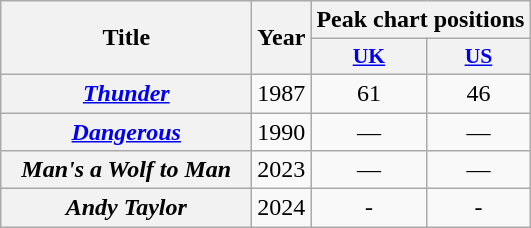<table class="wikitable plainrowheaders" style="text-align:center;">
<tr>
<th scope="col" rowspan="2" style="width:10em;">Title</th>
<th scope="col" rowspan="2">Year</th>
<th scope="col" colspan="2">Peak chart positions</th>
</tr>
<tr>
<th scope="col" style=font-size:90%;"><a href='#'>UK</a><br></th>
<th scope="col" style=font-size:90%;"><a href='#'>US</a><br></th>
</tr>
<tr>
<th scope="row"><em><a href='#'>Thunder</a></em></th>
<td>1987</td>
<td>61</td>
<td>46</td>
</tr>
<tr>
<th scope="row"><em><a href='#'>Dangerous</a></em></th>
<td>1990</td>
<td>—</td>
<td>—</td>
</tr>
<tr>
<th scope="row"><em>Man's a Wolf to Man</em></th>
<td>2023</td>
<td>—</td>
<td>—</td>
</tr>
<tr>
<th scope="row"><em>Andy Taylor</em></th>
<td>2024</td>
<td>-</td>
<td>-</td>
</tr>
</table>
